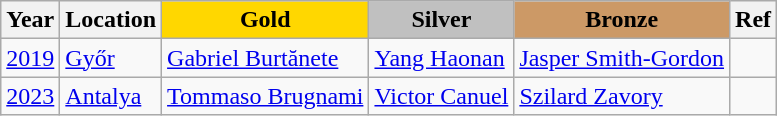<table class="wikitable">
<tr>
<th>Year</th>
<th>Location</th>
<th style="background-color:gold;">Gold</th>
<th style="background-color:silver;">Silver</th>
<th style="background-color:#cc9966;">Bronze</th>
<th>Ref</th>
</tr>
<tr>
<td><a href='#'>2019</a></td>
<td> <a href='#'>Győr</a></td>
<td> <a href='#'>Gabriel Burtănete</a></td>
<td> <a href='#'>Yang Haonan</a></td>
<td> <a href='#'>Jasper Smith-Gordon</a></td>
<td></td>
</tr>
<tr>
<td><a href='#'>2023</a></td>
<td> <a href='#'>Antalya</a></td>
<td> <a href='#'>Tommaso Brugnami</a></td>
<td> <a href='#'>Victor Canuel</a></td>
<td> <a href='#'>Szilard Zavory</a></td>
<td></td>
</tr>
</table>
